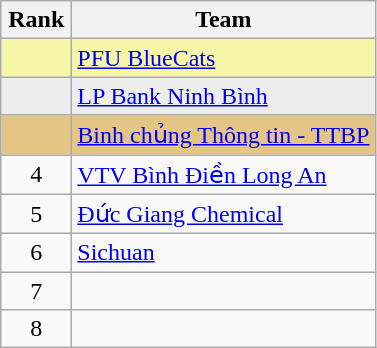<table class="wikitable" style="text-align: center;">
<tr>
<th width=40>Rank</th>
<th>Team</th>
</tr>
<tr bgcolor=#f7f6a8>
<td></td>
<td align=left> <a href='#'>PFU BlueCats</a></td>
</tr>
<tr bgcolor=#ededed>
<td></td>
<td align=left> <a href='#'>LP Bank Ninh Bình</a></td>
</tr>
<tr bgcolor=#e5c585>
<td></td>
<td align=left> <a href='#'>Binh chủng Thông tin - TTBP</a></td>
</tr>
<tr>
<td>4</td>
<td align=left> <a href='#'>VTV Bình Điền Long An</a></td>
</tr>
<tr>
<td>5</td>
<td align=left> <a href='#'>Đức Giang Chemical</a></td>
</tr>
<tr>
<td>6</td>
<td align=left> <a href='#'>Sichuan</a></td>
</tr>
<tr>
<td>7</td>
<td align=left></td>
</tr>
<tr>
<td>8</td>
<td align=left></td>
</tr>
</table>
